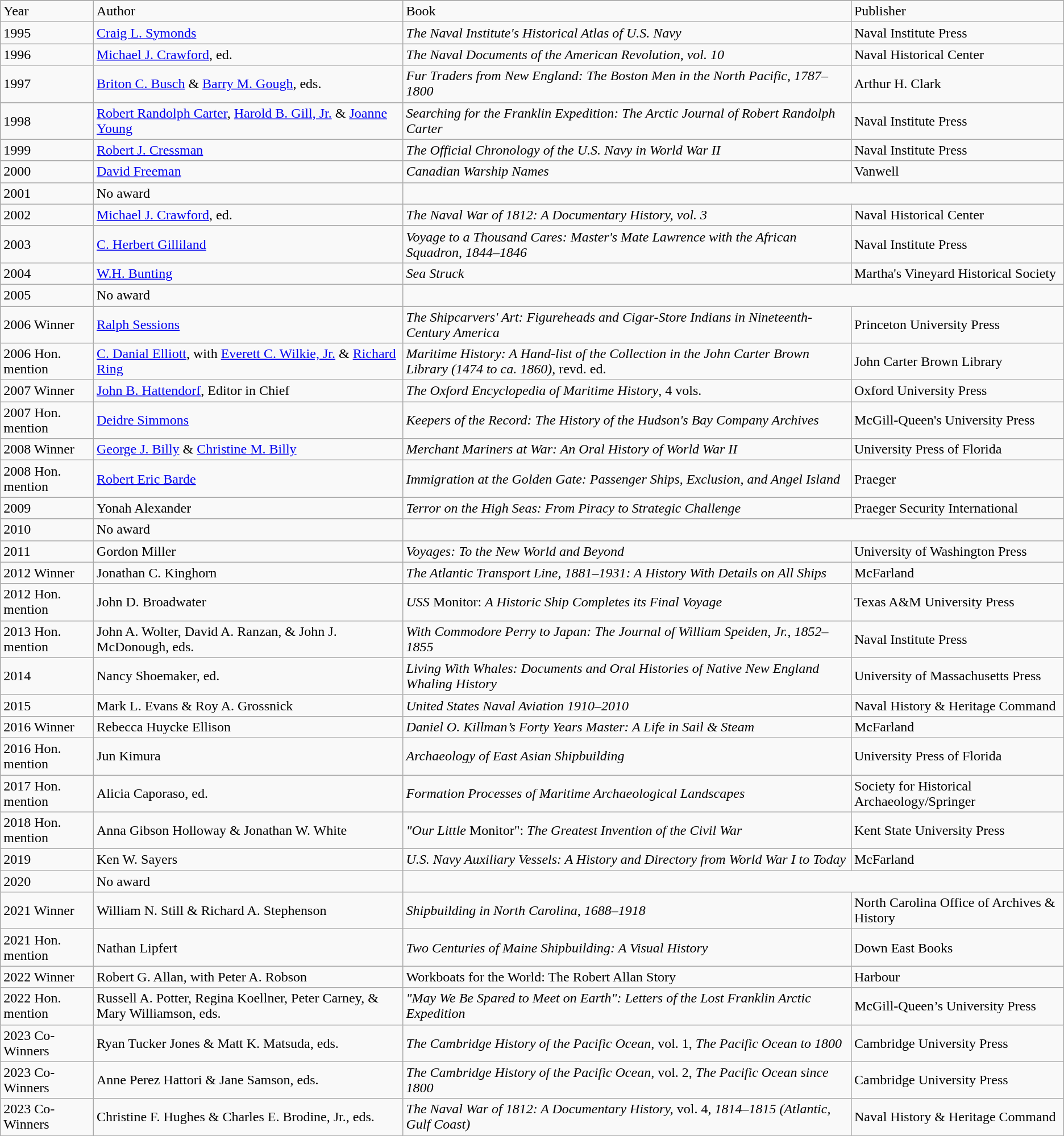<table class="wikitable">
<tr>
</tr>
<tr>
<td>Year</td>
<td>Author</td>
<td>Book</td>
<td>Publisher</td>
</tr>
<tr>
<td>1995</td>
<td><a href='#'>Craig L. Symonds</a></td>
<td><em>The Naval Institute's Historical Atlas of U.S. Navy</em></td>
<td>Naval Institute Press</td>
</tr>
<tr>
<td>1996</td>
<td><a href='#'>Michael J. Crawford</a>, ed.</td>
<td><em>The Naval Documents of the American Revolution, vol. 10</em></td>
<td>Naval Historical Center</td>
</tr>
<tr>
<td>1997</td>
<td><a href='#'>Briton C. Busch</a> & <a href='#'>Barry M. Gough</a>, eds.</td>
<td><em>Fur Traders from New England: The Boston Men in the North Pacific, 1787–1800</em></td>
<td>Arthur H. Clark</td>
</tr>
<tr>
<td>1998</td>
<td><a href='#'>Robert Randolph Carter</a>, <a href='#'>Harold B. Gill, Jr.</a> & <a href='#'>Joanne Young</a></td>
<td><em>Searching for the Franklin Expedition: The Arctic Journal of Robert Randolph Carter</em></td>
<td>Naval Institute Press</td>
</tr>
<tr>
<td>1999</td>
<td><a href='#'>Robert J. Cressman</a></td>
<td><em>The Official Chronology of the U.S. Navy in World War II</em></td>
<td>Naval Institute Press</td>
</tr>
<tr>
<td>2000</td>
<td><a href='#'>David Freeman</a></td>
<td><em>Canadian Warship Names</em></td>
<td>Vanwell</td>
</tr>
<tr>
<td>2001</td>
<td>No award</td>
</tr>
<tr>
<td>2002</td>
<td><a href='#'>Michael J. Crawford</a>, ed.</td>
<td><em>The Naval War of 1812: A Documentary History, vol. 3</em></td>
<td>Naval Historical Center</td>
</tr>
<tr>
<td>2003</td>
<td><a href='#'>C. Herbert Gilliland</a></td>
<td><em>Voyage to a Thousand Cares: Master's Mate Lawrence with the African Squadron, 1844–1846</em></td>
<td>Naval Institute Press</td>
</tr>
<tr>
<td>2004</td>
<td><a href='#'>W.H. Bunting</a></td>
<td><em>Sea Struck</em></td>
<td>Martha's Vineyard Historical Society</td>
</tr>
<tr>
<td>2005</td>
<td>No award</td>
</tr>
<tr>
<td>2006 Winner</td>
<td><a href='#'>Ralph Sessions</a></td>
<td><em>The Shipcarvers' Art: Figureheads and Cigar-Store Indians in Nineteenth-Century America</em></td>
<td>Princeton University Press</td>
</tr>
<tr>
<td>2006 Hon. mention</td>
<td><a href='#'>C. Danial Elliott</a>, with <a href='#'>Everett C. Wilkie, Jr.</a> & <a href='#'>Richard Ring</a></td>
<td><em>Maritime History: A Hand-list of the Collection in the John Carter Brown Library (1474 to ca. 1860)</em>, revd. ed.</td>
<td>John Carter Brown Library</td>
</tr>
<tr>
<td>2007 Winner</td>
<td><a href='#'>John B. Hattendorf</a>, Editor in Chief</td>
<td><em>The Oxford Encyclopedia of Maritime History</em>, 4 vols.</td>
<td>Oxford University Press</td>
</tr>
<tr>
<td>2007 Hon. mention</td>
<td><a href='#'>Deidre Simmons</a></td>
<td><em>Keepers of the Record: The History of the Hudson's Bay Company Archives</em></td>
<td>McGill-Queen's University Press</td>
</tr>
<tr>
<td>2008 Winner</td>
<td><a href='#'>George J. Billy</a> & <a href='#'>Christine M. Billy</a></td>
<td><em>Merchant Mariners at War: An Oral History of World War II</em></td>
<td>University Press of Florida</td>
</tr>
<tr>
<td>2008 Hon. mention</td>
<td><a href='#'>Robert Eric Barde</a></td>
<td><em>Immigration at the Golden Gate: Passenger Ships, Exclusion, and Angel Island</em></td>
<td>Praeger</td>
</tr>
<tr>
<td>2009</td>
<td>Yonah Alexander</td>
<td><em>Terror on the High Seas: From Piracy to Strategic Challenge</em></td>
<td>Praeger Security International</td>
</tr>
<tr>
<td>2010</td>
<td>No award</td>
</tr>
<tr>
<td>2011</td>
<td>Gordon Miller</td>
<td><em>Voyages: To the New World and Beyond</em></td>
<td>University of Washington Press</td>
</tr>
<tr>
<td>2012 Winner</td>
<td>Jonathan C. Kinghorn</td>
<td><em>The Atlantic Transport Line, 1881–1931: A History With Details on All Ships</em></td>
<td>McFarland</td>
</tr>
<tr>
<td>2012 Hon. mention</td>
<td>John D. Broadwater</td>
<td><em>USS</em> Monitor: <em>A Historic Ship Completes its Final Voyage</em></td>
<td>Texas A&M University Press</td>
</tr>
<tr>
<td>2013 Hon. mention</td>
<td>John A. Wolter, David A. Ranzan, & John J. McDonough, eds.</td>
<td><em>With Commodore Perry to Japan: The Journal of William Speiden, Jr., 1852–1855</em></td>
<td>Naval Institute Press</td>
</tr>
<tr>
<td>2014</td>
<td>Nancy Shoemaker, ed.</td>
<td><em>Living With Whales: Documents and Oral Histories of Native New England Whaling History</em></td>
<td>University of Massachusetts Press</td>
</tr>
<tr>
<td>2015</td>
<td>Mark L. Evans & Roy A. Grossnick</td>
<td><em>United States Naval Aviation 1910–2010 </em></td>
<td>Naval History & Heritage Command</td>
</tr>
<tr>
<td>2016 Winner</td>
<td>Rebecca Huycke Ellison</td>
<td><em>Daniel O. Killman’s Forty Years Master: A Life in Sail & Steam</em></td>
<td>McFarland</td>
</tr>
<tr>
<td>2016 Hon. mention</td>
<td>Jun Kimura</td>
<td><em>Archaeology of East Asian Shipbuilding</em></td>
<td>University Press of Florida</td>
</tr>
<tr>
<td>2017 Hon. mention</td>
<td>Alicia Caporaso, ed.</td>
<td><em>Formation Processes of Maritime Archaeological Landscapes</em></td>
<td>Society for Historical Archaeology/Springer</td>
</tr>
<tr>
<td>2018 Hon. mention</td>
<td>Anna Gibson Holloway & Jonathan W. White</td>
<td><em>"Our Little</em> Monitor":<em> The Greatest Invention of the Civil War</em></td>
<td>Kent State University Press</td>
</tr>
<tr>
<td>2019</td>
<td>Ken W. Sayers</td>
<td><em>U.S. Navy Auxiliary Vessels: A History and Directory from World War I to Today</em></td>
<td>McFarland</td>
</tr>
<tr>
<td>2020</td>
<td>No award</td>
</tr>
<tr>
<td>2021 Winner</td>
<td>William N. Still & Richard A. Stephenson</td>
<td><em>Shipbuilding in North Carolina, 1688–1918</em></td>
<td>North Carolina Office of Archives & History</td>
</tr>
<tr>
<td>2021 Hon. mention</td>
<td>Nathan Lipfert</td>
<td><em>Two Centuries of Maine Shipbuilding: A Visual History</em></td>
<td>Down East Books</td>
</tr>
<tr>
<td>2022 Winner</td>
<td>Robert G. Allan, with Peter A. Robson</td>
<td>Workboats for the World: The Robert Allan Story</td>
<td>Harbour</td>
</tr>
<tr>
<td>2022 Hon. mention</td>
<td>Russell A. Potter, Regina Koellner, Peter Carney, & Mary Williamson, eds.</td>
<td><em>"May We Be Spared to Meet on Earth": Letters of the Lost Franklin Arctic Expedition</em></td>
<td>McGill-Queen’s University Press</td>
</tr>
<tr>
<td>2023 Co-Winners</td>
<td>Ryan Tucker Jones & Matt K. Matsuda, eds.</td>
<td><em>The Cambridge History of the Pacific Ocean,</em> vol. 1, <em>The Pacific Ocean to 1800</em></td>
<td>Cambridge University Press</td>
</tr>
<tr>
<td>2023 Co-Winners</td>
<td>Anne Perez Hattori & Jane Samson, eds.</td>
<td><em>The Cambridge History of the Pacific Ocean,</em> vol. 2, <em>The Pacific Ocean since 1800</em></td>
<td>Cambridge University Press</td>
</tr>
<tr>
<td>2023 Co-Winners</td>
<td>Christine F. Hughes & Charles E. Brodine, Jr., eds.</td>
<td><em>The Naval War of 1812: A Documentary History,</em> vol. 4, <em>1814–1815 (Atlantic, Gulf Coast)</em></td>
<td>Naval History & Heritage Command</td>
</tr>
</table>
